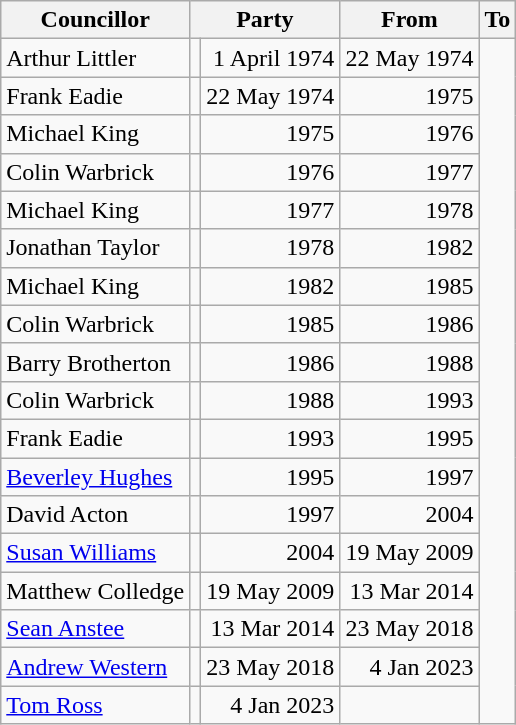<table class=wikitable>
<tr>
<th>Councillor</th>
<th colspan=2>Party</th>
<th>From</th>
<th>To</th>
</tr>
<tr>
<td>Arthur Littler</td>
<td></td>
<td align=right>1 April 1974</td>
<td align=right>22 May 1974</td>
</tr>
<tr>
<td>Frank Eadie</td>
<td></td>
<td align=right>22 May 1974</td>
<td align=right>1975</td>
</tr>
<tr>
<td>Michael King</td>
<td></td>
<td align=right>1975</td>
<td align=right>1976</td>
</tr>
<tr>
<td>Colin Warbrick</td>
<td></td>
<td align=right>1976</td>
<td align=right>1977</td>
</tr>
<tr>
<td>Michael King</td>
<td></td>
<td align=right>1977</td>
<td align=right>1978</td>
</tr>
<tr>
<td>Jonathan Taylor</td>
<td></td>
<td align=right>1978</td>
<td align=right>1982</td>
</tr>
<tr>
<td>Michael King</td>
<td></td>
<td align=right>1982</td>
<td align=right>1985</td>
</tr>
<tr>
<td>Colin Warbrick</td>
<td></td>
<td align=right>1985</td>
<td align=right>1986</td>
</tr>
<tr>
<td>Barry Brotherton</td>
<td></td>
<td align=right>1986</td>
<td align=right>1988</td>
</tr>
<tr>
<td>Colin Warbrick</td>
<td></td>
<td align=right>1988</td>
<td align=right>1993</td>
</tr>
<tr>
<td>Frank Eadie</td>
<td></td>
<td align=right>1993</td>
<td align=right>1995</td>
</tr>
<tr>
<td><a href='#'>Beverley Hughes</a></td>
<td></td>
<td align=right>1995</td>
<td align=right>1997</td>
</tr>
<tr>
<td>David Acton</td>
<td></td>
<td align=right>1997</td>
<td align=right>2004</td>
</tr>
<tr>
<td><a href='#'>Susan Williams</a></td>
<td></td>
<td align=right>2004</td>
<td align=right>19 May 2009</td>
</tr>
<tr>
<td>Matthew Colledge</td>
<td></td>
<td align=right>19 May 2009</td>
<td align=right>13 Mar 2014</td>
</tr>
<tr>
<td><a href='#'>Sean Anstee</a></td>
<td></td>
<td align=right>13 Mar 2014</td>
<td align=right>23 May 2018</td>
</tr>
<tr>
<td><a href='#'>Andrew Western</a></td>
<td></td>
<td align=right>23 May 2018</td>
<td align=right>4 Jan 2023</td>
</tr>
<tr>
<td><a href='#'>Tom Ross</a></td>
<td></td>
<td align=right>4 Jan 2023</td>
<td align=right></td>
</tr>
</table>
